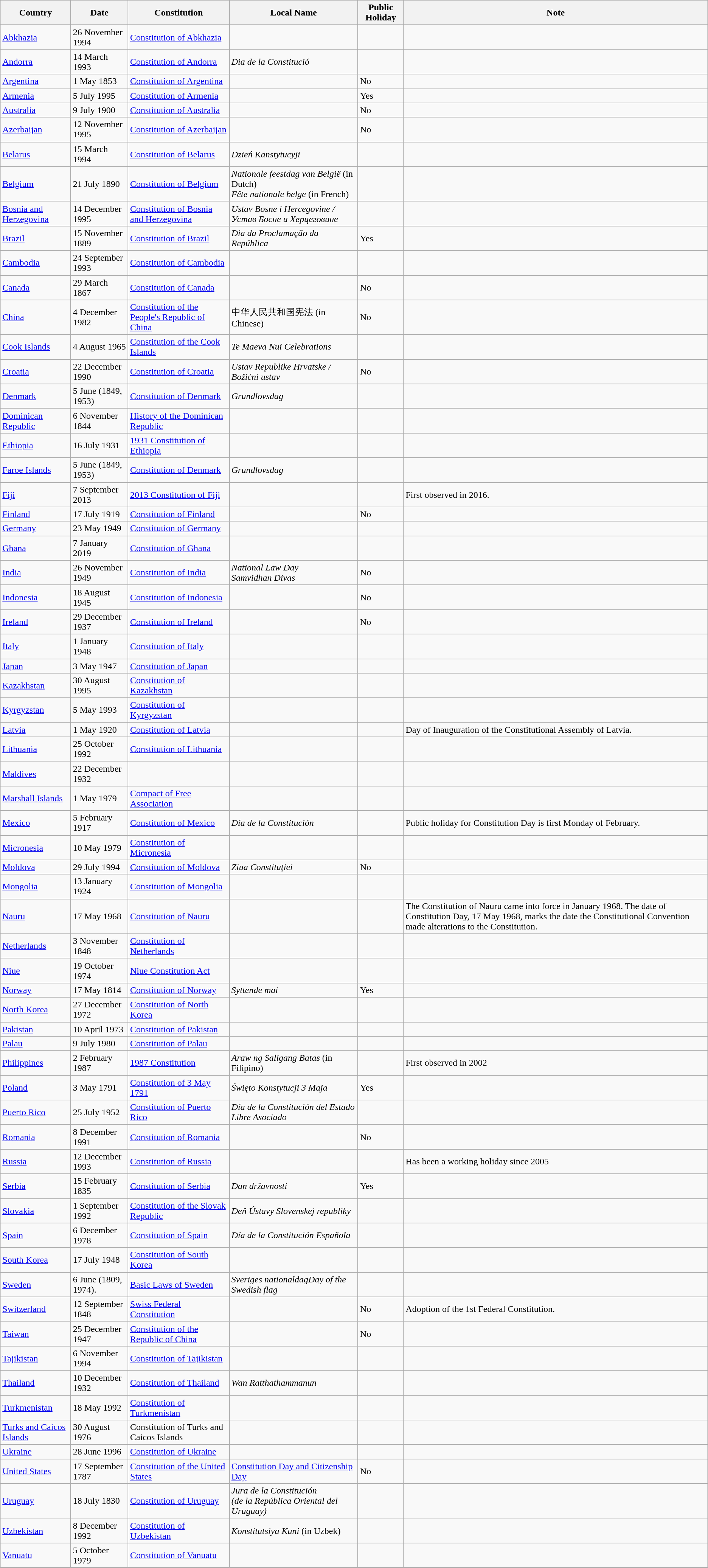<table class="wikitable sortable">
<tr>
<th>Country</th>
<th>Date</th>
<th>Constitution</th>
<th>Local Name</th>
<th>Public Holiday</th>
<th>Note</th>
</tr>
<tr>
<td><a href='#'>Abkhazia</a></td>
<td>26 November 1994</td>
<td><a href='#'>Constitution of Abkhazia</a></td>
<td></td>
<td></td>
<td></td>
</tr>
<tr>
<td><a href='#'>Andorra</a></td>
<td>14 March 1993</td>
<td><a href='#'>Constitution of Andorra</a></td>
<td><em>Dia de la Constitució</em></td>
<td></td>
<td></td>
</tr>
<tr>
<td><a href='#'>Argentina</a></td>
<td>1 May 1853</td>
<td><a href='#'>Constitution of Argentina</a></td>
<td></td>
<td>No</td>
<td></td>
</tr>
<tr>
<td><a href='#'>Armenia</a></td>
<td>5 July 1995</td>
<td><a href='#'>Constitution of Armenia</a></td>
<td></td>
<td>Yes</td>
<td></td>
</tr>
<tr>
<td><a href='#'>Australia</a></td>
<td>9 July 1900</td>
<td><a href='#'>Constitution of Australia</a></td>
<td></td>
<td>No</td>
<td></td>
</tr>
<tr>
<td><a href='#'>Azerbaijan</a></td>
<td>12 November 1995</td>
<td><a href='#'>Constitution of Azerbaijan</a></td>
<td></td>
<td>No</td>
<td></td>
</tr>
<tr>
<td><a href='#'>Belarus</a></td>
<td>15 March 1994</td>
<td><a href='#'>Constitution of Belarus</a></td>
<td><em>Dzień Kanstytucyji</em></td>
<td></td>
<td></td>
</tr>
<tr>
<td><a href='#'>Belgium</a></td>
<td>21 July 1890</td>
<td><a href='#'>Constitution of Belgium</a></td>
<td><em>Nationale feestdag van België</em> (in Dutch)<br><em>Fête nationale belge</em> (in French)</td>
<td></td>
<td></td>
</tr>
<tr>
<td><a href='#'>Bosnia and Herzegovina</a></td>
<td>14 December 1995</td>
<td><a href='#'>Constitution of Bosnia and Herzegovina</a></td>
<td><em>Ustav Bosne i Hercegovine / Устав Босне и Херцеговине</em></td>
<td></td>
<td></td>
</tr>
<tr>
<td><a href='#'>Brazil</a></td>
<td>15 November 1889</td>
<td><a href='#'>Constitution of Brazil</a></td>
<td><em>Dia da Proclamação da República</em></td>
<td>Yes</td>
<td></td>
</tr>
<tr>
<td><a href='#'>Cambodia</a></td>
<td>24 September 1993</td>
<td><a href='#'>Constitution of Cambodia</a></td>
<td></td>
<td></td>
<td></td>
</tr>
<tr>
<td><a href='#'>Canada</a></td>
<td>29 March 1867</td>
<td><a href='#'>Constitution of Canada</a></td>
<td></td>
<td>No</td>
<td></td>
</tr>
<tr>
<td><a href='#'>China</a></td>
<td>4 December 1982</td>
<td><a href='#'>Constitution of the People's Republic of China</a></td>
<td>中华人民共和国宪法 (in Chinese)</td>
<td>No</td>
<td></td>
</tr>
<tr>
<td><a href='#'>Cook Islands</a></td>
<td>4 August 1965</td>
<td><a href='#'>Constitution of the Cook Islands</a></td>
<td><em>Te Maeva Nui Celebrations</em></td>
<td></td>
<td></td>
</tr>
<tr>
<td><a href='#'>Croatia</a></td>
<td>22 December 1990</td>
<td><a href='#'>Constitution of Croatia</a></td>
<td><em>Ustav Republike Hrvatske / Božićni ustav</em></td>
<td>No</td>
<td></td>
</tr>
<tr>
<td><a href='#'>Denmark</a></td>
<td>5 June (1849, 1953)</td>
<td><a href='#'>Constitution of Denmark</a></td>
<td><em>Grundlovsdag</em></td>
<td></td>
<td></td>
</tr>
<tr>
<td><a href='#'>Dominican Republic</a></td>
<td>6 November 1844</td>
<td><a href='#'>History of the Dominican Republic</a></td>
<td></td>
<td></td>
<td></td>
</tr>
<tr>
<td><a href='#'>Ethiopia</a></td>
<td>16 July 1931</td>
<td><a href='#'>1931 Constitution of Ethiopia</a></td>
<td></td>
<td></td>
<td></td>
</tr>
<tr>
<td><a href='#'>Faroe Islands</a></td>
<td>5 June (1849, 1953)</td>
<td><a href='#'>Constitution of Denmark</a></td>
<td><em>Grundlovsdag</em></td>
<td></td>
<td></td>
</tr>
<tr>
<td><a href='#'>Fiji</a></td>
<td>7 September 2013</td>
<td><a href='#'>2013 Constitution of Fiji</a></td>
<td></td>
<td></td>
<td>First observed in 2016.</td>
</tr>
<tr>
<td><a href='#'>Finland</a></td>
<td>17 July 1919</td>
<td><a href='#'>Constitution of Finland</a></td>
<td></td>
<td>No</td>
<td></td>
</tr>
<tr>
<td><a href='#'>Germany</a></td>
<td>23 May 1949</td>
<td><a href='#'>Constitution of Germany</a></td>
<td></td>
<td></td>
<td></td>
</tr>
<tr>
<td><a href='#'>Ghana</a></td>
<td>7 January 2019</td>
<td><a href='#'>Constitution of Ghana</a></td>
<td></td>
<td></td>
<td></td>
</tr>
<tr>
<td><a href='#'>India</a></td>
<td>26 November 1949</td>
<td><a href='#'>Constitution of India</a></td>
<td><em>National Law Day</em><br><em>Samvidhan Divas</em></td>
<td>No</td>
<td></td>
</tr>
<tr>
<td><a href='#'>Indonesia</a></td>
<td>18 August 1945</td>
<td><a href='#'>Constitution of Indonesia</a></td>
<td></td>
<td>No</td>
<td></td>
</tr>
<tr>
<td><a href='#'>Ireland</a></td>
<td>29 December 1937</td>
<td><a href='#'>Constitution of Ireland</a></td>
<td></td>
<td>No</td>
<td></td>
</tr>
<tr>
<td><a href='#'>Italy</a></td>
<td>1 January 1948</td>
<td><a href='#'>Constitution of Italy</a></td>
<td></td>
<td></td>
<td></td>
</tr>
<tr>
<td><a href='#'>Japan</a></td>
<td>3 May 1947</td>
<td><a href='#'>Constitution of Japan</a></td>
<td></td>
<td></td>
<td></td>
</tr>
<tr>
<td><a href='#'>Kazakhstan</a></td>
<td>30 August 1995</td>
<td><a href='#'>Constitution of Kazakhstan</a></td>
<td></td>
<td></td>
<td></td>
</tr>
<tr>
<td><a href='#'>Kyrgyzstan</a></td>
<td>5 May 1993</td>
<td><a href='#'>Constitution of Kyrgyzstan</a></td>
<td></td>
<td></td>
<td></td>
</tr>
<tr>
<td><a href='#'>Latvia</a></td>
<td>1 May 1920</td>
<td><a href='#'>Constitution of Latvia</a></td>
<td></td>
<td></td>
<td>Day of Inauguration of the Constitutional Assembly of Latvia.</td>
</tr>
<tr>
<td><a href='#'>Lithuania</a></td>
<td>25 October 1992</td>
<td><a href='#'>Constitution of Lithuania</a></td>
<td></td>
<td></td>
<td></td>
</tr>
<tr>
<td><a href='#'>Maldives</a></td>
<td>22 December 1932</td>
<td></td>
<td></td>
<td></td>
<td></td>
</tr>
<tr>
<td><a href='#'>Marshall Islands</a></td>
<td>1 May 1979</td>
<td><a href='#'>Compact of Free Association</a></td>
<td></td>
<td></td>
<td></td>
</tr>
<tr>
<td><a href='#'>Mexico</a></td>
<td>5 February 1917</td>
<td><a href='#'>Constitution of Mexico</a></td>
<td><em>Día de la Constitución</em></td>
<td></td>
<td>Public holiday for Constitution Day is first Monday of February.</td>
</tr>
<tr>
<td><a href='#'>Micronesia</a></td>
<td>10 May 1979</td>
<td><a href='#'>Constitution of Micronesia</a></td>
<td></td>
<td></td>
<td></td>
</tr>
<tr>
<td><a href='#'>Moldova</a></td>
<td>29 July 1994</td>
<td><a href='#'>Constitution of Moldova</a></td>
<td><em>Ziua Constituției</em></td>
<td>No</td>
<td></td>
</tr>
<tr>
<td><a href='#'>Mongolia</a></td>
<td>13 January 1924</td>
<td><a href='#'>Constitution of Mongolia</a></td>
<td></td>
<td></td>
<td></td>
</tr>
<tr>
<td><a href='#'>Nauru</a></td>
<td>17 May 1968</td>
<td><a href='#'>Constitution of Nauru</a></td>
<td></td>
<td></td>
<td>The Constitution of Nauru came into force in January 1968. The date of Constitution Day, 17 May 1968, marks the date the Constitutional Convention made alterations to the Constitution.</td>
</tr>
<tr>
<td><a href='#'>Netherlands</a></td>
<td>3 November 1848</td>
<td><a href='#'>Constitution of Netherlands</a></td>
<td></td>
<td></td>
<td></td>
</tr>
<tr>
<td><a href='#'>Niue</a></td>
<td>19 October 1974</td>
<td><a href='#'>Niue Constitution Act</a></td>
<td></td>
<td></td>
<td></td>
</tr>
<tr>
<td><a href='#'>Norway</a></td>
<td>17 May 1814</td>
<td><a href='#'>Constitution of Norway</a></td>
<td><em>Syttende mai</em></td>
<td>Yes</td>
<td></td>
</tr>
<tr>
<td><a href='#'>North Korea</a></td>
<td>27 December 1972</td>
<td><a href='#'>Constitution of North Korea</a></td>
<td></td>
<td></td>
<td></td>
</tr>
<tr>
<td><a href='#'>Pakistan</a></td>
<td>10 April 1973</td>
<td><a href='#'>Constitution of Pakistan</a></td>
<td></td>
<td></td>
<td></td>
</tr>
<tr>
<td><a href='#'>Palau</a></td>
<td>9 July 1980</td>
<td><a href='#'>Constitution of Palau</a></td>
<td></td>
<td></td>
<td></td>
</tr>
<tr>
<td><a href='#'>Philippines</a></td>
<td>2 February 1987</td>
<td><a href='#'>1987 Constitution</a></td>
<td><em>Araw ng Saligang Batas</em> (in Filipino)</td>
<td></td>
<td>First observed in 2002</td>
</tr>
<tr>
<td><a href='#'>Poland</a></td>
<td>3 May 1791</td>
<td><a href='#'>Constitution of 3 May 1791</a></td>
<td><em>Święto Konstytucji 3 Maja</em></td>
<td>Yes</td>
<td></td>
</tr>
<tr>
<td><a href='#'>Puerto Rico</a></td>
<td>25 July 1952</td>
<td><a href='#'>Constitution of Puerto Rico</a></td>
<td><em>Día de la Constitución del Estado Libre Asociado</em></td>
<td></td>
<td></td>
</tr>
<tr>
<td><a href='#'>Romania</a></td>
<td>8 December 1991</td>
<td><a href='#'>Constitution of Romania</a></td>
<td></td>
<td>No</td>
<td></td>
</tr>
<tr>
<td><a href='#'>Russia</a></td>
<td>12 December 1993</td>
<td><a href='#'>Constitution of Russia</a></td>
<td></td>
<td></td>
<td>Has been a working holiday since 2005</td>
</tr>
<tr>
<td><a href='#'>Serbia</a></td>
<td>15 February 1835</td>
<td><a href='#'>Constitution of Serbia</a></td>
<td><em>Dan državnosti</em></td>
<td>Yes</td>
<td></td>
</tr>
<tr>
<td><a href='#'>Slovakia</a></td>
<td>1 September 1992</td>
<td><a href='#'>Constitution of the Slovak Republic</a></td>
<td><em>Deň Ústavy Slovenskej republiky</em></td>
<td></td>
<td></td>
</tr>
<tr>
<td><a href='#'>Spain</a></td>
<td>6 December 1978</td>
<td><a href='#'>Constitution of Spain</a></td>
<td><em>Día de la Constitución Española</em></td>
<td></td>
<td></td>
</tr>
<tr>
<td><a href='#'>South Korea</a></td>
<td>17 July 1948</td>
<td><a href='#'>Constitution of South Korea</a></td>
<td></td>
<td></td>
<td></td>
</tr>
<tr>
<td><a href='#'>Sweden</a></td>
<td>6 June (1809, 1974).</td>
<td><a href='#'>Basic Laws of Sweden</a></td>
<td><em>Sveriges nationaldagDay of the Swedish flag</em></td>
<td></td>
<td></td>
</tr>
<tr>
<td><a href='#'>Switzerland</a></td>
<td>12 September 1848</td>
<td><a href='#'>Swiss Federal Constitution</a></td>
<td></td>
<td>No</td>
<td>Adoption of the 1st Federal Constitution.</td>
</tr>
<tr>
<td><a href='#'>Taiwan</a></td>
<td>25 December 1947</td>
<td><a href='#'>Constitution of the Republic of China</a></td>
<td></td>
<td>No</td>
<td></td>
</tr>
<tr>
<td><a href='#'>Tajikistan</a></td>
<td>6 November 1994</td>
<td><a href='#'>Constitution of Tajikistan</a></td>
<td></td>
<td></td>
<td></td>
</tr>
<tr>
<td><a href='#'>Thailand</a></td>
<td>10 December 1932</td>
<td><a href='#'>Constitution of Thailand</a></td>
<td><em>Wan Ratthathammanun</em></td>
<td></td>
<td></td>
</tr>
<tr>
<td><a href='#'>Turkmenistan</a></td>
<td>18 May 1992</td>
<td><a href='#'>Constitution of Turkmenistan</a></td>
<td></td>
<td></td>
<td></td>
</tr>
<tr>
<td><a href='#'>Turks and Caicos Islands</a></td>
<td>30 August 1976</td>
<td>Constitution of Turks and Caicos Islands</td>
<td></td>
<td></td>
<td></td>
</tr>
<tr>
<td><a href='#'>Ukraine</a></td>
<td>28 June 1996</td>
<td><a href='#'>Constitution of Ukraine</a></td>
<td></td>
<td></td>
<td></td>
</tr>
<tr>
<td><a href='#'>United States</a></td>
<td>17 September 1787</td>
<td><a href='#'>Constitution of the United States</a></td>
<td><a href='#'>Constitution Day and Citizenship Day</a></td>
<td>No</td>
<td></td>
</tr>
<tr>
<td><a href='#'>Uruguay</a></td>
<td>18 July 1830</td>
<td><a href='#'>Constitution of Uruguay</a></td>
<td><em>Jura de la Constitución</em><br><em>(de la República Oriental del Uruguay)</em></td>
<td></td>
<td></td>
</tr>
<tr>
<td><a href='#'>Uzbekistan</a></td>
<td>8 December 1992</td>
<td><a href='#'>Constitution of Uzbekistan</a></td>
<td><em>Konstitutsiya Kuni</em> (in Uzbek)</td>
<td></td>
<td></td>
</tr>
<tr>
<td><a href='#'>Vanuatu</a></td>
<td>5 October 1979</td>
<td><a href='#'>Constitution of Vanuatu</a></td>
<td></td>
<td></td>
<td></td>
</tr>
</table>
